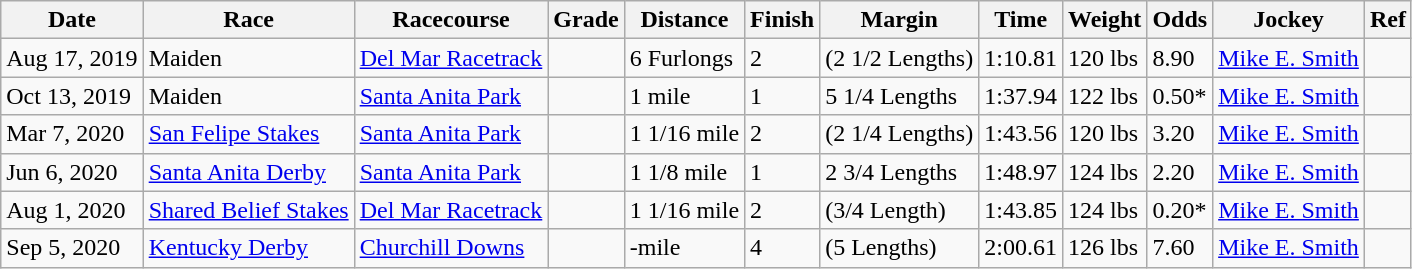<table class="wikitable">
<tr>
<th>Date</th>
<th>Race</th>
<th>Racecourse</th>
<th>Grade</th>
<th>Distance</th>
<th>Finish</th>
<th>Margin</th>
<th>Time</th>
<th>Weight</th>
<th>Odds</th>
<th>Jockey</th>
<th>Ref</th>
</tr>
<tr>
<td>Aug 17, 2019</td>
<td>Maiden</td>
<td><a href='#'>Del Mar Racetrack</a></td>
<td></td>
<td>6 Furlongs</td>
<td>2</td>
<td>(2 1/2 Lengths)</td>
<td>1:10.81</td>
<td>120 lbs</td>
<td>8.90</td>
<td><a href='#'>Mike E. Smith</a></td>
<td></td>
</tr>
<tr>
<td>Oct 13, 2019</td>
<td>Maiden</td>
<td><a href='#'>Santa Anita Park</a></td>
<td></td>
<td>1 mile</td>
<td>1</td>
<td>5 1/4 Lengths</td>
<td>1:37.94</td>
<td>122 lbs</td>
<td>0.50*</td>
<td><a href='#'>Mike E. Smith</a></td>
<td></td>
</tr>
<tr>
<td>Mar 7, 2020</td>
<td><a href='#'>San Felipe Stakes</a></td>
<td><a href='#'>Santa Anita Park</a></td>
<td></td>
<td>1 1/16 mile</td>
<td>2</td>
<td>(2 1/4 Lengths)</td>
<td>1:43.56</td>
<td>120 lbs</td>
<td>3.20</td>
<td><a href='#'>Mike E. Smith</a></td>
<td></td>
</tr>
<tr>
<td>Jun 6, 2020</td>
<td><a href='#'>Santa Anita Derby</a></td>
<td><a href='#'>Santa Anita Park</a></td>
<td></td>
<td>1 1/8 mile</td>
<td>1</td>
<td>2 3/4 Lengths</td>
<td>1:48.97</td>
<td>124 lbs</td>
<td>2.20</td>
<td><a href='#'>Mike E. Smith</a></td>
<td></td>
</tr>
<tr>
<td>Aug 1, 2020</td>
<td><a href='#'>Shared Belief Stakes</a></td>
<td><a href='#'>Del Mar Racetrack</a></td>
<td></td>
<td>1 1/16 mile</td>
<td>2</td>
<td>(3/4 Length)</td>
<td>1:43.85</td>
<td>124 lbs</td>
<td>0.20*</td>
<td><a href='#'>Mike E. Smith</a></td>
<td></td>
</tr>
<tr>
<td>Sep 5, 2020</td>
<td><a href='#'>Kentucky Derby</a></td>
<td><a href='#'>Churchill Downs</a></td>
<td></td>
<td>-mile</td>
<td>4</td>
<td>(5 Lengths)</td>
<td>2:00.61</td>
<td>126 lbs</td>
<td>7.60</td>
<td><a href='#'>Mike E. Smith</a></td>
<td></td>
</tr>
</table>
